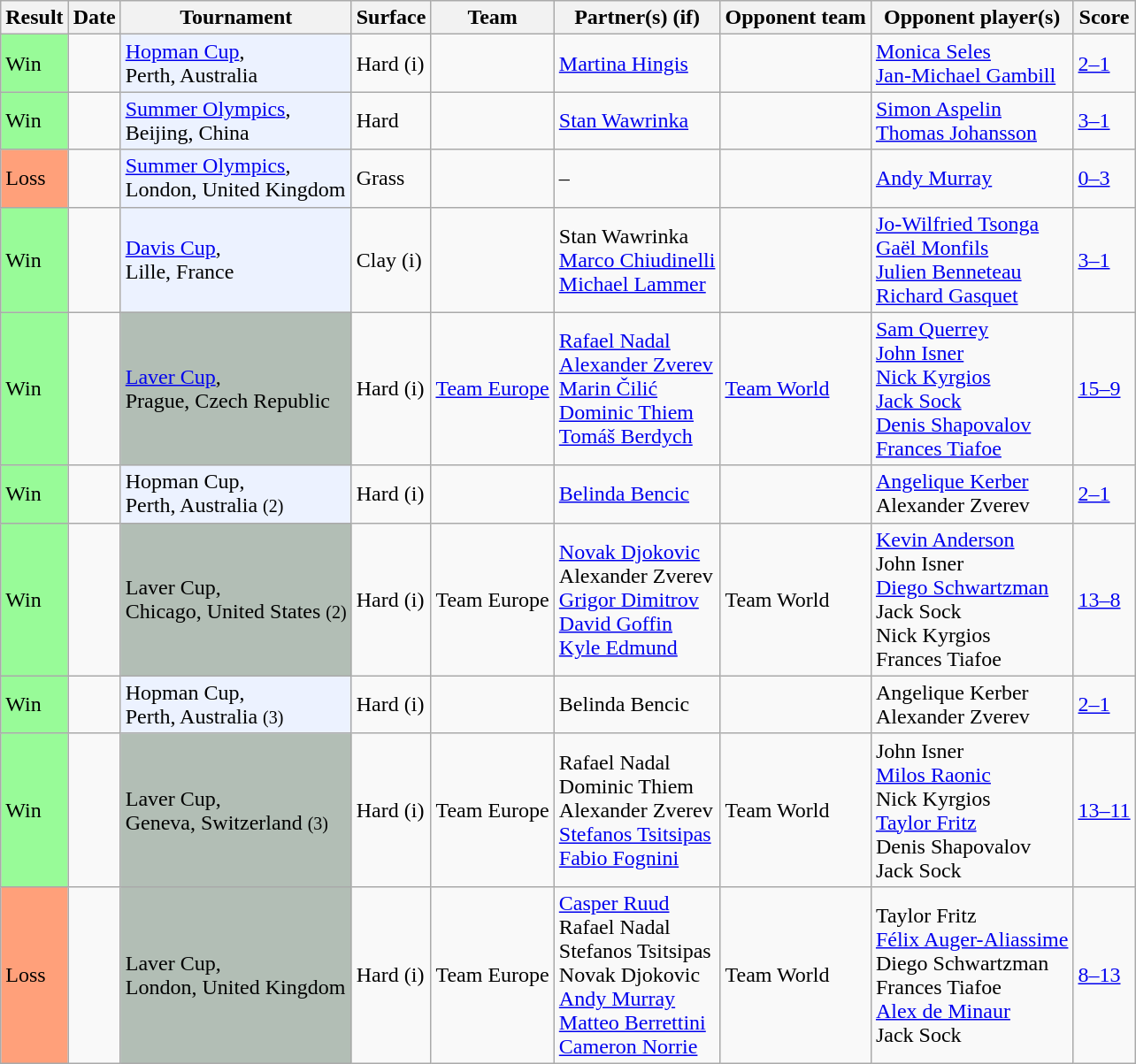<table class="sortable wikitable nowrap">
<tr>
<th>Result</th>
<th>Date</th>
<th>Tournament</th>
<th>Surface</th>
<th class="unsortable">Team</th>
<th class="unsortable">Partner(s) (if)</th>
<th class="unsortable">Opponent team</th>
<th class="unsortable">Opponent player(s)</th>
<th class="unsortable">Score</th>
</tr>
<tr>
<td bgcolor=98FB98>Win</td>
<td><a href='#'></a></td>
<td style="background:#ECF2FF;"><a href='#'>Hopman Cup</a>, <br> Perth, Australia</td>
<td>Hard (i)</td>
<td></td>
<td><a href='#'>Martina Hingis</a></td>
<td></td>
<td><a href='#'>Monica Seles</a><br><a href='#'>Jan-Michael Gambill</a></td>
<td><a href='#'>2–1</a></td>
</tr>
<tr>
<td bgcolor=98FB98>Win</td>
<td><a href='#'></a></td>
<td style="background:#ECF2FF;"><a href='#'>Summer Olympics</a>, <br> Beijing, China</td>
<td>Hard</td>
<td></td>
<td><a href='#'>Stan Wawrinka</a></td>
<td></td>
<td><a href='#'>Simon Aspelin</a><br><a href='#'>Thomas Johansson</a></td>
<td><a href='#'>3–1</a></td>
</tr>
<tr>
<td bgcolor=ffa07a>Loss</td>
<td><a href='#'></a></td>
<td style="background:#ECF2FF;"><a href='#'>Summer Olympics</a>, <br> London, United Kingdom</td>
<td>Grass</td>
<td></td>
<td>–</td>
<td></td>
<td><a href='#'>Andy Murray</a></td>
<td><a href='#'>0–3</a></td>
</tr>
<tr>
<td bgcolor=98FB98>Win</td>
<td><a href='#'></a></td>
<td style="background:#ECF2FF;"><a href='#'>Davis Cup</a>, <br> Lille, France</td>
<td>Clay (i)</td>
<td></td>
<td>Stan Wawrinka<br><a href='#'>Marco Chiudinelli</a><br><a href='#'>Michael Lammer</a></td>
<td></td>
<td><a href='#'>Jo-Wilfried Tsonga</a><br><a href='#'>Gaël Monfils</a><br><a href='#'>Julien Benneteau</a><br><a href='#'>Richard Gasquet</a></td>
<td><a href='#'>3–1</a></td>
</tr>
<tr>
<td bgcolor=98FB98>Win</td>
<td><a href='#'></a></td>
<td style="background:#B2BEB5;"><a href='#'>Laver Cup</a>, <br> Prague, Czech Republic</td>
<td>Hard (i)</td>
<td> <a href='#'>Team Europe</a></td>
<td><a href='#'>Rafael Nadal</a><br><a href='#'>Alexander Zverev</a><br><a href='#'>Marin Čilić</a><br><a href='#'>Dominic Thiem</a><br><a href='#'>Tomáš Berdych</a></td>
<td> <a href='#'>Team World</a></td>
<td><a href='#'>Sam Querrey</a><br><a href='#'>John Isner</a><br><a href='#'>Nick Kyrgios</a><br><a href='#'>Jack Sock</a><br><a href='#'>Denis Shapovalov</a><br><a href='#'>Frances Tiafoe</a></td>
<td><a href='#'>15–9</a></td>
</tr>
<tr>
<td bgcolor=98FB98>Win</td>
<td><a href='#'></a></td>
<td style="background:#ECF2FF;">Hopman Cup, <br> Perth, Australia <small>(2)</small></td>
<td>Hard (i)</td>
<td></td>
<td><a href='#'>Belinda Bencic</a></td>
<td></td>
<td><a href='#'>Angelique Kerber</a><br>Alexander Zverev</td>
<td><a href='#'>2–1</a></td>
</tr>
<tr>
<td bgcolor=98FB98>Win</td>
<td><a href='#'></a></td>
<td style="background:#B2BEB5;">Laver Cup, <br> Chicago, United States <small>(2)</small></td>
<td>Hard (i)</td>
<td> Team Europe</td>
<td><a href='#'>Novak Djokovic</a><br>Alexander Zverev<br><a href='#'>Grigor Dimitrov</a><br><a href='#'>David Goffin</a><br><a href='#'>Kyle Edmund</a></td>
<td> Team World</td>
<td><a href='#'>Kevin Anderson</a><br>John Isner<br><a href='#'>Diego Schwartzman</a><br>Jack Sock<br>Nick Kyrgios<br>Frances Tiafoe</td>
<td><a href='#'>13–8</a></td>
</tr>
<tr>
<td bgcolor=98FB98>Win</td>
<td><a href='#'></a></td>
<td style="background:#ECF2FF;">Hopman Cup, <br> Perth, Australia <small>(3)</small></td>
<td>Hard (i)</td>
<td></td>
<td>Belinda Bencic</td>
<td></td>
<td>Angelique Kerber<br>Alexander Zverev</td>
<td><a href='#'>2–1</a></td>
</tr>
<tr>
<td bgcolor=98FB98>Win</td>
<td><a href='#'></a></td>
<td style="background:#B2BEB5;">Laver Cup, <br> Geneva, Switzerland <small>(3)</small></td>
<td>Hard (i)</td>
<td> Team Europe</td>
<td>Rafael Nadal<br>Dominic Thiem<br>Alexander Zverev<br><a href='#'>Stefanos Tsitsipas</a><br><a href='#'>Fabio Fognini</a></td>
<td> Team World</td>
<td>John Isner<br><a href='#'>Milos Raonic</a><br>Nick Kyrgios<br><a href='#'>Taylor Fritz</a><br>Denis Shapovalov<br>Jack Sock</td>
<td><a href='#'>13–11</a></td>
</tr>
<tr>
<td bgcolor=ffa07a>Loss</td>
<td><a href='#'></a></td>
<td style="background:#B2BEB5;">Laver Cup, <br> London, United Kingdom</td>
<td>Hard (i)</td>
<td> Team Europe</td>
<td><a href='#'>Casper Ruud</a><br>Rafael Nadal<br>Stefanos Tsitsipas<br>Novak Djokovic<br><a href='#'>Andy Murray</a><br><a href='#'>Matteo Berrettini</a><br><a href='#'>Cameron Norrie</a></td>
<td> Team World</td>
<td>Taylor Fritz<br><a href='#'>Félix Auger-Aliassime</a><br>Diego Schwartzman<br>Frances Tiafoe<br><a href='#'>Alex de Minaur</a><br>Jack Sock</td>
<td><a href='#'>8–13</a></td>
</tr>
</table>
